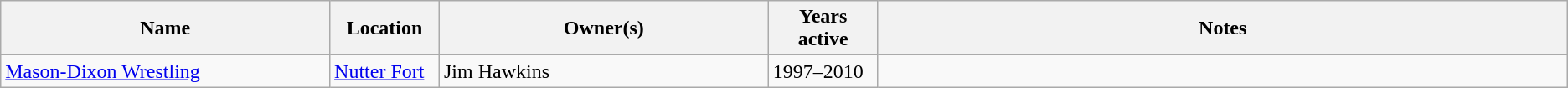<table class=wikitable>
<tr>
<th style="width:21%;">Name</th>
<th style="width:7%;">Location</th>
<th style="width:21%;">Owner(s)</th>
<th style="width:7%;">Years active</th>
<th style="width:55%;">Notes</th>
</tr>
<tr>
<td><a href='#'>Mason-Dixon Wrestling</a></td>
<td><a href='#'>Nutter Fort</a></td>
<td>Jim Hawkins</td>
<td>1997–2010</td>
<td></td>
</tr>
</table>
